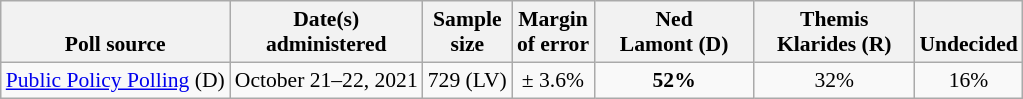<table class="wikitable" style="font-size:90%;text-align:center;">
<tr valign=bottom>
<th>Poll source</th>
<th>Date(s)<br>administered</th>
<th>Sample<br>size</th>
<th>Margin<br>of error</th>
<th style="width:100px;">Ned<br>Lamont (D)</th>
<th style="width:100px;">Themis<br>Klarides (R)</th>
<th>Undecided</th>
</tr>
<tr>
<td style="text-align:left;"><a href='#'>Public Policy Polling</a> (D)</td>
<td>October 21–22, 2021</td>
<td>729 (LV)</td>
<td>± 3.6%</td>
<td><strong>52%</strong></td>
<td>32%</td>
<td>16%</td>
</tr>
</table>
